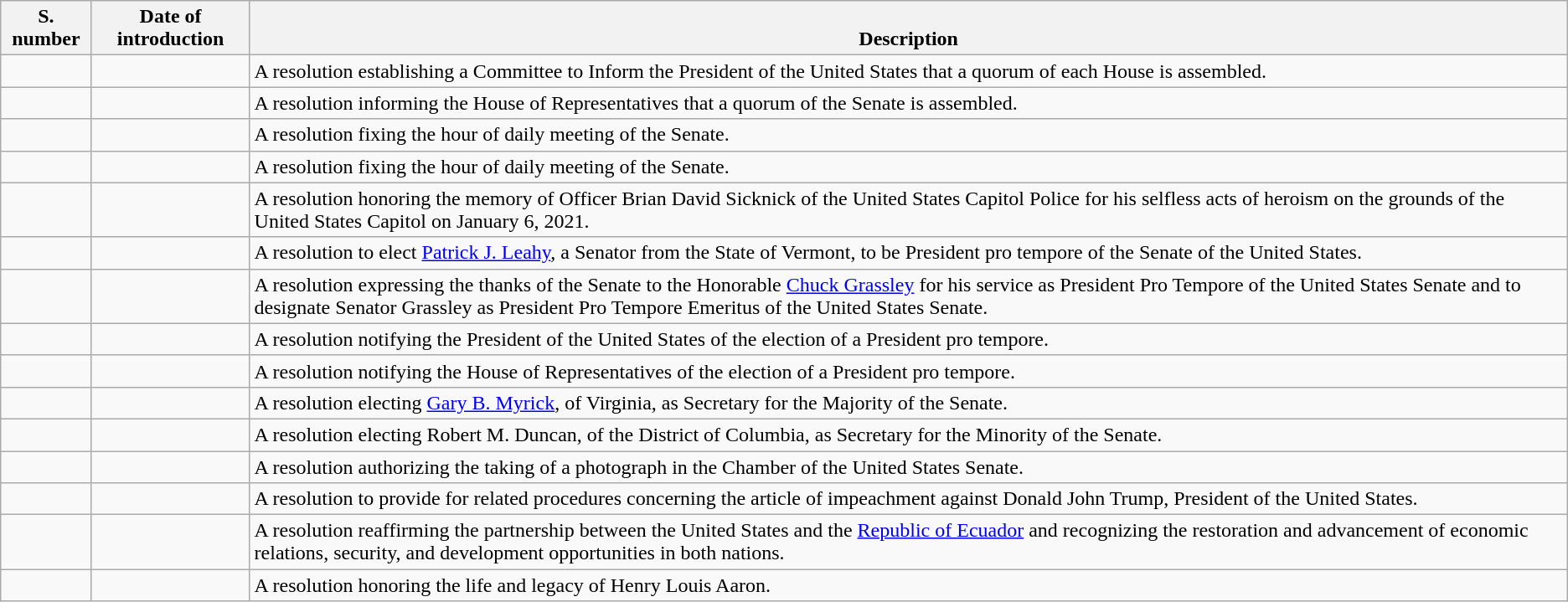<table class="wikitable">
<tr valign="bottom">
<th>S. number</th>
<th>Date of introduction</th>
<th>Description</th>
</tr>
<tr>
<td></td>
<td></td>
<td>A resolution establishing a Committee to Inform the President of the United States that a quorum of each House is assembled.</td>
</tr>
<tr>
<td></td>
<td></td>
<td>A resolution informing the House of Representatives that a quorum of the Senate is assembled.</td>
</tr>
<tr>
<td></td>
<td></td>
<td>A resolution fixing the hour of daily meeting of the Senate.</td>
</tr>
<tr>
<td></td>
<td></td>
<td>A resolution fixing the hour of daily meeting of the Senate.</td>
</tr>
<tr>
<td></td>
<td></td>
<td>A resolution honoring the memory of Officer Brian David Sicknick of the United States Capitol Police for his selfless acts of heroism on the grounds of the United States Capitol on January 6, 2021.</td>
</tr>
<tr>
<td></td>
<td></td>
<td>A resolution to elect <a href='#'>Patrick J. Leahy</a>, a Senator from the State of Vermont, to be President pro tempore of the Senate of the United States.</td>
</tr>
<tr>
<td></td>
<td></td>
<td>A resolution expressing the thanks of the Senate to the Honorable <a href='#'>Chuck Grassley</a> for his service as President Pro Tempore of the United States Senate and to designate Senator Grassley as President Pro Tempore Emeritus of the United States Senate.</td>
</tr>
<tr>
<td></td>
<td></td>
<td>A resolution notifying the President of the United States of the election of a President pro tempore.</td>
</tr>
<tr>
<td></td>
<td></td>
<td>A resolution notifying the House of Representatives of the election of a President pro tempore.</td>
</tr>
<tr>
<td></td>
<td></td>
<td>A resolution electing <a href='#'>Gary B. Myrick</a>, of Virginia, as Secretary for the Majority of the Senate.</td>
</tr>
<tr>
<td></td>
<td></td>
<td>A resolution electing Robert M. Duncan, of the District of Columbia, as Secretary for the Minority of the Senate.</td>
</tr>
<tr>
<td></td>
<td></td>
<td>A resolution authorizing the taking of a photograph in the Chamber of the United States Senate.</td>
</tr>
<tr>
<td></td>
<td></td>
<td>A resolution to provide for related procedures concerning the article of impeachment against Donald John Trump, President of the United States.</td>
</tr>
<tr>
<td></td>
<td></td>
<td>A resolution reaffirming the partnership between the United States and the <a href='#'>Republic of Ecuador</a> and recognizing the restoration and advancement of economic relations, security, and development opportunities in both nations.</td>
</tr>
<tr>
<td></td>
<td></td>
<td>A resolution honoring the life and legacy of Henry Louis Aaron.</td>
</tr>
</table>
